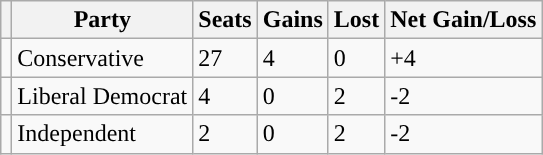<table class="wikitable">
<tr>
<th></th>
<th>Party</th>
<th>Seats</th>
<th>Gains</th>
<th>Lost</th>
<th>Net Gain/Loss</th>
</tr>
<tr>
<td style="background-color: "></td>
<td>Conservative</td>
<td>27</td>
<td>4</td>
<td>0</td>
<td>+4</td>
</tr>
<tr>
<td style="background-color: "></td>
<td>Liberal Democrat</td>
<td>4</td>
<td>0</td>
<td>2</td>
<td>-2</td>
</tr>
<tr>
<td style="background-color: "></td>
<td>Independent</td>
<td>2</td>
<td>0</td>
<td>2</td>
<td>-2</td>
</tr>
</table>
